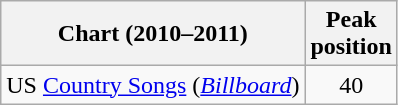<table class="wikitable sortable">
<tr>
<th align="left">Chart (2010–2011)</th>
<th align="center">Peak<br>position</th>
</tr>
<tr>
<td>US <a href='#'>Country Songs</a> (<em><a href='#'>Billboard</a></em>)</td>
<td style="text-align:center;">40</td>
</tr>
</table>
